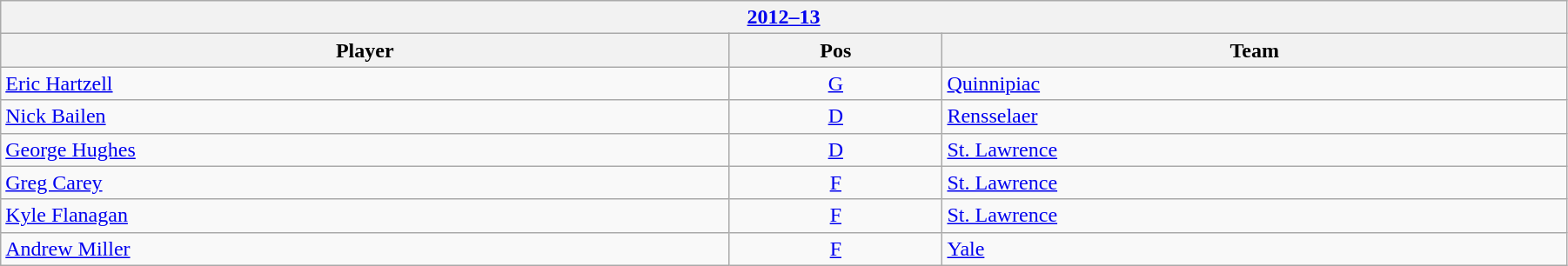<table class="wikitable" width=95%>
<tr>
<th colspan=3><a href='#'>2012–13</a></th>
</tr>
<tr>
<th>Player</th>
<th>Pos</th>
<th>Team</th>
</tr>
<tr>
<td><a href='#'>Eric Hartzell</a></td>
<td align=center><a href='#'>G</a></td>
<td><a href='#'>Quinnipiac</a></td>
</tr>
<tr>
<td><a href='#'>Nick Bailen</a></td>
<td align=center><a href='#'>D</a></td>
<td><a href='#'>Rensselaer</a></td>
</tr>
<tr>
<td><a href='#'>George Hughes</a></td>
<td align=center><a href='#'>D</a></td>
<td><a href='#'>St. Lawrence</a></td>
</tr>
<tr>
<td><a href='#'>Greg Carey</a></td>
<td align=center><a href='#'>F</a></td>
<td><a href='#'>St. Lawrence</a></td>
</tr>
<tr>
<td><a href='#'>Kyle Flanagan</a></td>
<td align=center><a href='#'>F</a></td>
<td><a href='#'>St. Lawrence</a></td>
</tr>
<tr>
<td><a href='#'>Andrew Miller</a></td>
<td align=center><a href='#'>F</a></td>
<td><a href='#'>Yale</a></td>
</tr>
</table>
